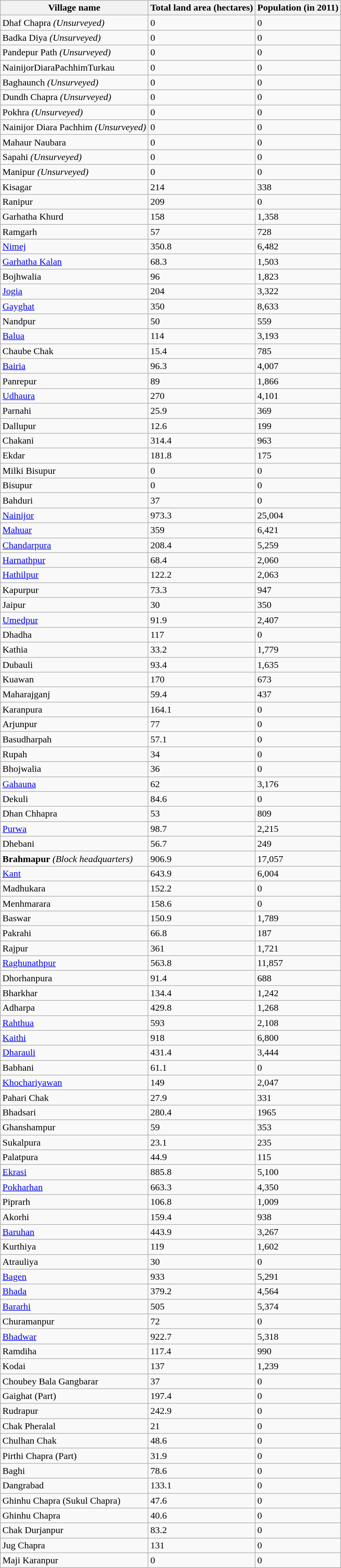<table class="wikitable sortable">
<tr>
<th>Village name</th>
<th>Total land area (hectares)</th>
<th>Population (in 2011)</th>
</tr>
<tr>
<td>Dhaf Chapra <em>(Unsurveyed)</em></td>
<td>0</td>
<td>0</td>
</tr>
<tr>
<td>Badka Diya <em>(Unsurveyed)</em></td>
<td>0</td>
<td>0</td>
</tr>
<tr>
<td>Pandepur Path <em>(Unsurveyed)</em></td>
<td>0</td>
<td>0</td>
</tr>
<tr>
<td>NainijorDiaraPachhimTurkau</td>
<td>0</td>
<td>0</td>
</tr>
<tr>
<td>Baghaunch <em>(Unsurveyed)</em></td>
<td>0</td>
<td>0</td>
</tr>
<tr>
<td>Dundh Chapra <em>(Unsurveyed)</em></td>
<td>0</td>
<td>0</td>
</tr>
<tr>
<td>Pokhra <em>(Unsurveyed)</em></td>
<td>0</td>
<td>0</td>
</tr>
<tr>
<td>Nainijor Diara Pachhim <em>(Unsurveyed)</em></td>
<td>0</td>
<td>0</td>
</tr>
<tr>
<td>Mahaur Naubara</td>
<td>0</td>
<td>0</td>
</tr>
<tr>
<td>Sapahi <em>(Unsurveyed)</em></td>
<td>0</td>
<td>0</td>
</tr>
<tr>
<td>Manipur <em>(Unsurveyed)</em></td>
<td>0</td>
<td>0</td>
</tr>
<tr>
<td>Kisagar</td>
<td>214</td>
<td>338</td>
</tr>
<tr>
<td>Ranipur</td>
<td>209</td>
<td>0</td>
</tr>
<tr>
<td>Garhatha Khurd</td>
<td>158</td>
<td>1,358</td>
</tr>
<tr>
<td>Ramgarh</td>
<td>57</td>
<td>728</td>
</tr>
<tr>
<td><a href='#'>Nimej</a></td>
<td>350.8</td>
<td>6,482</td>
</tr>
<tr>
<td><a href='#'>Garhatha Kalan</a></td>
<td>68.3</td>
<td>1,503</td>
</tr>
<tr>
<td>Bojhwalia</td>
<td>96</td>
<td>1,823</td>
</tr>
<tr>
<td><a href='#'>Jogia</a></td>
<td>204</td>
<td>3,322</td>
</tr>
<tr>
<td><a href='#'>Gayghat</a></td>
<td>350</td>
<td>8,633</td>
</tr>
<tr>
<td>Nandpur</td>
<td>50</td>
<td>559</td>
</tr>
<tr>
<td><a href='#'>Balua</a></td>
<td>114</td>
<td>3,193</td>
</tr>
<tr>
<td>Chaube Chak</td>
<td>15.4</td>
<td>785</td>
</tr>
<tr>
<td><a href='#'>Bairia</a></td>
<td>96.3</td>
<td>4,007</td>
</tr>
<tr>
<td>Panrepur</td>
<td>89</td>
<td>1,866</td>
</tr>
<tr>
<td><a href='#'>Udhaura</a></td>
<td>270</td>
<td>4,101</td>
</tr>
<tr>
<td>Parnahi</td>
<td>25.9</td>
<td>369</td>
</tr>
<tr>
<td>Dallupur</td>
<td>12.6</td>
<td>199</td>
</tr>
<tr>
<td>Chakani</td>
<td>314.4</td>
<td>963</td>
</tr>
<tr>
<td>Ekdar</td>
<td>181.8</td>
<td>175</td>
</tr>
<tr>
<td>Milki Bisupur</td>
<td>0</td>
<td>0</td>
</tr>
<tr>
<td>Bisupur</td>
<td>0</td>
<td>0</td>
</tr>
<tr>
<td>Bahduri</td>
<td>37</td>
<td>0</td>
</tr>
<tr>
<td><a href='#'>Nainijor</a></td>
<td>973.3</td>
<td>25,004</td>
</tr>
<tr>
<td><a href='#'>Mahuar</a></td>
<td>359</td>
<td>6,421</td>
</tr>
<tr>
<td><a href='#'>Chandarpura</a></td>
<td>208.4</td>
<td>5,259</td>
</tr>
<tr>
<td><a href='#'>Harnathpur</a></td>
<td>68.4</td>
<td>2,060</td>
</tr>
<tr>
<td><a href='#'>Hathilpur</a></td>
<td>122.2</td>
<td>2,063</td>
</tr>
<tr>
<td>Kapurpur</td>
<td>73.3</td>
<td>947</td>
</tr>
<tr>
<td>Jaipur</td>
<td>30</td>
<td>350</td>
</tr>
<tr>
<td><a href='#'>Umedpur</a></td>
<td>91.9</td>
<td>2,407</td>
</tr>
<tr>
<td>Dhadha</td>
<td>117</td>
<td>0</td>
</tr>
<tr>
<td>Kathia</td>
<td>33.2</td>
<td>1,779</td>
</tr>
<tr>
<td>Dubauli</td>
<td>93.4</td>
<td>1,635</td>
</tr>
<tr>
<td>Kuawan</td>
<td>170</td>
<td>673</td>
</tr>
<tr>
<td>Maharajganj</td>
<td>59.4</td>
<td>437</td>
</tr>
<tr>
<td>Karanpura</td>
<td>164.1</td>
<td>0</td>
</tr>
<tr>
<td>Arjunpur</td>
<td>77</td>
<td>0</td>
</tr>
<tr>
<td>Basudharpah</td>
<td>57.1</td>
<td>0</td>
</tr>
<tr>
<td>Rupah</td>
<td>34</td>
<td>0</td>
</tr>
<tr>
<td>Bhojwalia</td>
<td>36</td>
<td>0</td>
</tr>
<tr>
<td><a href='#'>Gahauna</a></td>
<td>62</td>
<td>3,176</td>
</tr>
<tr>
<td>Dekuli</td>
<td>84.6</td>
<td>0</td>
</tr>
<tr>
<td>Dhan Chhapra</td>
<td>53</td>
<td>809</td>
</tr>
<tr>
<td><a href='#'>Purwa</a></td>
<td>98.7</td>
<td>2,215</td>
</tr>
<tr>
<td>Dhebani</td>
<td>56.7</td>
<td>249</td>
</tr>
<tr>
<td><strong>Brahmapur</strong> <em>(Block headquarters)</em></td>
<td>906.9</td>
<td>17,057</td>
</tr>
<tr>
<td><a href='#'>Kant</a></td>
<td>643.9</td>
<td>6,004</td>
</tr>
<tr>
<td>Madhukara</td>
<td>152.2</td>
<td>0</td>
</tr>
<tr>
<td>Menhmarara</td>
<td>158.6</td>
<td>0</td>
</tr>
<tr>
<td>Baswar</td>
<td>150.9</td>
<td>1,789</td>
</tr>
<tr>
<td>Pakrahi</td>
<td>66.8</td>
<td>187</td>
</tr>
<tr>
<td>Rajpur</td>
<td>361</td>
<td>1,721</td>
</tr>
<tr>
<td><a href='#'>Raghunathpur</a></td>
<td>563.8</td>
<td>11,857</td>
</tr>
<tr>
<td>Dhorhanpura</td>
<td>91.4</td>
<td>688</td>
</tr>
<tr>
<td>Bharkhar</td>
<td>134.4</td>
<td>1,242</td>
</tr>
<tr>
<td>Adharpa</td>
<td>429.8</td>
<td>1,268</td>
</tr>
<tr>
<td><a href='#'>Rahthua</a></td>
<td>593</td>
<td>2,108</td>
</tr>
<tr>
<td><a href='#'>Kaithi</a></td>
<td>918</td>
<td>6,800</td>
</tr>
<tr>
<td><a href='#'>Dharauli</a></td>
<td>431.4</td>
<td>3,444</td>
</tr>
<tr>
<td>Babhani</td>
<td>61.1</td>
<td>0</td>
</tr>
<tr>
<td><a href='#'>Khochariyawan</a></td>
<td>149</td>
<td>2,047</td>
</tr>
<tr>
<td>Pahari Chak</td>
<td>27.9</td>
<td>331</td>
</tr>
<tr>
<td>Bhadsari</td>
<td>280.4</td>
<td>1965</td>
</tr>
<tr>
<td>Ghanshampur</td>
<td>59</td>
<td>353</td>
</tr>
<tr>
<td>Sukalpura</td>
<td>23.1</td>
<td>235</td>
</tr>
<tr>
<td>Palatpura</td>
<td>44.9</td>
<td>115</td>
</tr>
<tr>
<td><a href='#'>Ekrasi</a></td>
<td>885.8</td>
<td>5,100</td>
</tr>
<tr>
<td><a href='#'>Pokharhan</a></td>
<td>663.3</td>
<td>4,350</td>
</tr>
<tr>
<td>Piprarh</td>
<td>106.8</td>
<td>1,009</td>
</tr>
<tr>
<td>Akorhi</td>
<td>159.4</td>
<td>938</td>
</tr>
<tr>
<td><a href='#'>Baruhan</a></td>
<td>443.9</td>
<td>3,267</td>
</tr>
<tr>
<td>Kurthiya</td>
<td>119</td>
<td>1,602</td>
</tr>
<tr>
<td>Atrauliya</td>
<td>30</td>
<td>0</td>
</tr>
<tr>
<td><a href='#'>Bagen</a></td>
<td>933</td>
<td>5,291</td>
</tr>
<tr>
<td><a href='#'>Bhada</a></td>
<td>379.2</td>
<td>4,564</td>
</tr>
<tr>
<td><a href='#'>Bararhi</a></td>
<td>505</td>
<td>5,374</td>
</tr>
<tr>
<td>Churamanpur</td>
<td>72</td>
<td>0</td>
</tr>
<tr>
<td><a href='#'>Bhadwar</a></td>
<td>922.7</td>
<td>5,318</td>
</tr>
<tr>
<td>Ramdiha</td>
<td>117.4</td>
<td>990</td>
</tr>
<tr>
<td>Kodai</td>
<td>137</td>
<td>1,239</td>
</tr>
<tr>
<td>Choubey Bala Gangbarar</td>
<td>37</td>
<td>0</td>
</tr>
<tr>
<td>Gaighat (Part)</td>
<td>197.4</td>
<td>0</td>
</tr>
<tr>
<td>Rudrapur</td>
<td>242.9</td>
<td>0</td>
</tr>
<tr>
<td>Chak Pheralal</td>
<td>21</td>
<td>0</td>
</tr>
<tr>
<td>Chulhan Chak</td>
<td>48.6</td>
<td>0</td>
</tr>
<tr>
<td>Pirthi Chapra (Part)</td>
<td>31.9</td>
<td>0</td>
</tr>
<tr>
<td>Baghi</td>
<td>78.6</td>
<td>0</td>
</tr>
<tr>
<td>Dangrabad</td>
<td>133.1</td>
<td>0</td>
</tr>
<tr>
<td>Ghinhu Chapra (Sukul Chapra)</td>
<td>47.6</td>
<td>0</td>
</tr>
<tr>
<td>Ghinhu Chapra</td>
<td>40.6</td>
<td>0</td>
</tr>
<tr>
<td>Chak Durjanpur</td>
<td>83.2</td>
<td>0</td>
</tr>
<tr>
<td>Jug Chapra</td>
<td>131</td>
<td>0</td>
</tr>
<tr>
<td>Maji Karanpur</td>
<td>0</td>
<td>0</td>
</tr>
</table>
